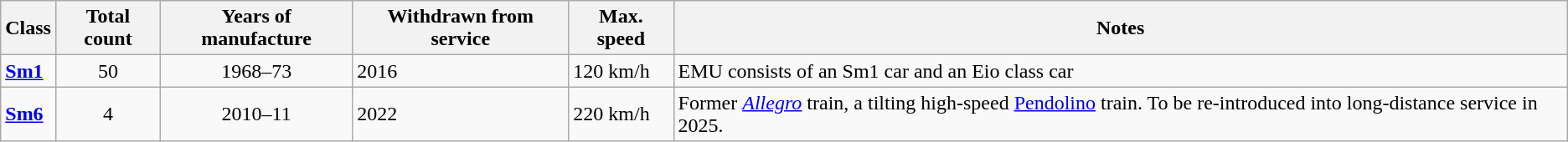<table class="wikitable">
<tr>
<th>Class</th>
<th>Total count</th>
<th>Years of manufacture</th>
<th>Withdrawn from service</th>
<th>Max. speed</th>
<th>Notes</th>
</tr>
<tr>
<td><strong><a href='#'>Sm1</a></strong></td>
<td align="Center">50</td>
<td align="Center">1968–73</td>
<td>2016</td>
<td>120 km/h</td>
<td>EMU consists of an Sm1 car and an Eio class car</td>
</tr>
<tr>
<td><strong><a href='#'>Sm6</a></strong></td>
<td align="Center">4</td>
<td align="Center">2010–11</td>
<td>2022</td>
<td>220 km/h</td>
<td>Former <a href='#'><em>Allegro</em></a> train, a tilting high-speed <a href='#'>Pendolino</a> train. To be re-introduced into long-distance service in 2025.</td>
</tr>
</table>
